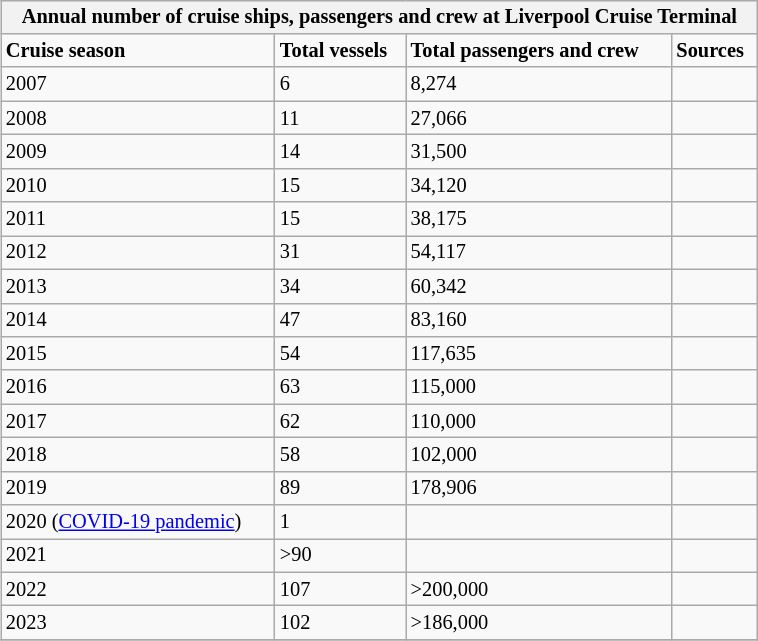<table class="wikitable" id="toc" style="float:right; margin-left:2em; width:40%; font-size:85%;" cellspacing="3">
<tr>
<th colspan="4">Annual number of cruise ships, passengers and crew at Liverpool Cruise Terminal</th>
</tr>
<tr>
<td><strong>Cruise season</strong></td>
<td><strong>Total vessels</strong></td>
<td><strong>Total passengers and crew</strong></td>
<td><strong>Sources</strong></td>
</tr>
<tr>
<td>2007</td>
<td>6</td>
<td>8,274</td>
<td></td>
</tr>
<tr>
<td>2008</td>
<td>11</td>
<td>27,066</td>
<td></td>
</tr>
<tr>
<td>2009</td>
<td>14</td>
<td>31,500</td>
<td></td>
</tr>
<tr>
<td>2010</td>
<td>15</td>
<td>34,120</td>
<td></td>
</tr>
<tr>
<td>2011</td>
<td>15</td>
<td>38,175</td>
<td></td>
</tr>
<tr>
<td>2012</td>
<td>31</td>
<td>54,117</td>
<td></td>
</tr>
<tr>
<td>2013</td>
<td>34</td>
<td>60,342</td>
<td></td>
</tr>
<tr>
<td>2014</td>
<td>47</td>
<td>83,160</td>
<td></td>
</tr>
<tr>
<td>2015</td>
<td>54</td>
<td>117,635</td>
<td></td>
</tr>
<tr>
<td>2016</td>
<td>63</td>
<td>115,000</td>
<td></td>
</tr>
<tr>
<td>2017</td>
<td>62</td>
<td>110,000</td>
<td></td>
</tr>
<tr>
<td>2018</td>
<td>58</td>
<td>102,000</td>
<td></td>
</tr>
<tr>
<td>2019</td>
<td>89</td>
<td>178,906</td>
<td></td>
</tr>
<tr>
<td>2020 (<a href='#'>COVID-19 pandemic</a>)</td>
<td>1</td>
<td></td>
<td></td>
</tr>
<tr>
<td>2021</td>
<td>>90</td>
<td></td>
<td></td>
</tr>
<tr>
<td>2022</td>
<td>107</td>
<td>>200,000</td>
<td></td>
</tr>
<tr>
<td>2023</td>
<td>102</td>
<td>>186,000</td>
<td></td>
</tr>
<tr>
</tr>
</table>
